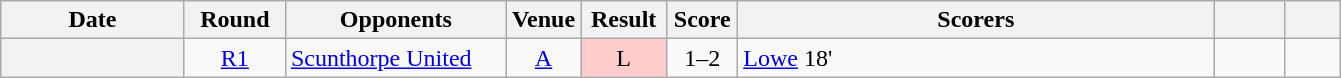<table class="wikitable plainrowheaders sortable" style="text-align:center;">
<tr>
<th scope="col" width="115px">Date</th>
<th scope="col" width="60px">Round</th>
<th scope="col" width="140px">Opponents</th>
<th scope="col" width="40px">Venue</th>
<th scope="col" width="50px">Result</th>
<th scope="col" width="40px">Score</th>
<th scope="col" width="310px" class="unsortable">Scorers</th>
<th scope="col" width="40px"></th>
<th scope="col" width="30px" class="unsortable"></th>
</tr>
<tr>
<th scope="row"></th>
<td><a href='#'>R1</a></td>
<td align="left"><a href='#'>Scunthorpe United</a></td>
<td><a href='#'>A</a></td>
<td style="background-color:#FFCCCC">L</td>
<td>1–2</td>
<td align="left"><a href='#'>Lowe</a> 18'</td>
<td></td>
<td></td>
</tr>
</table>
